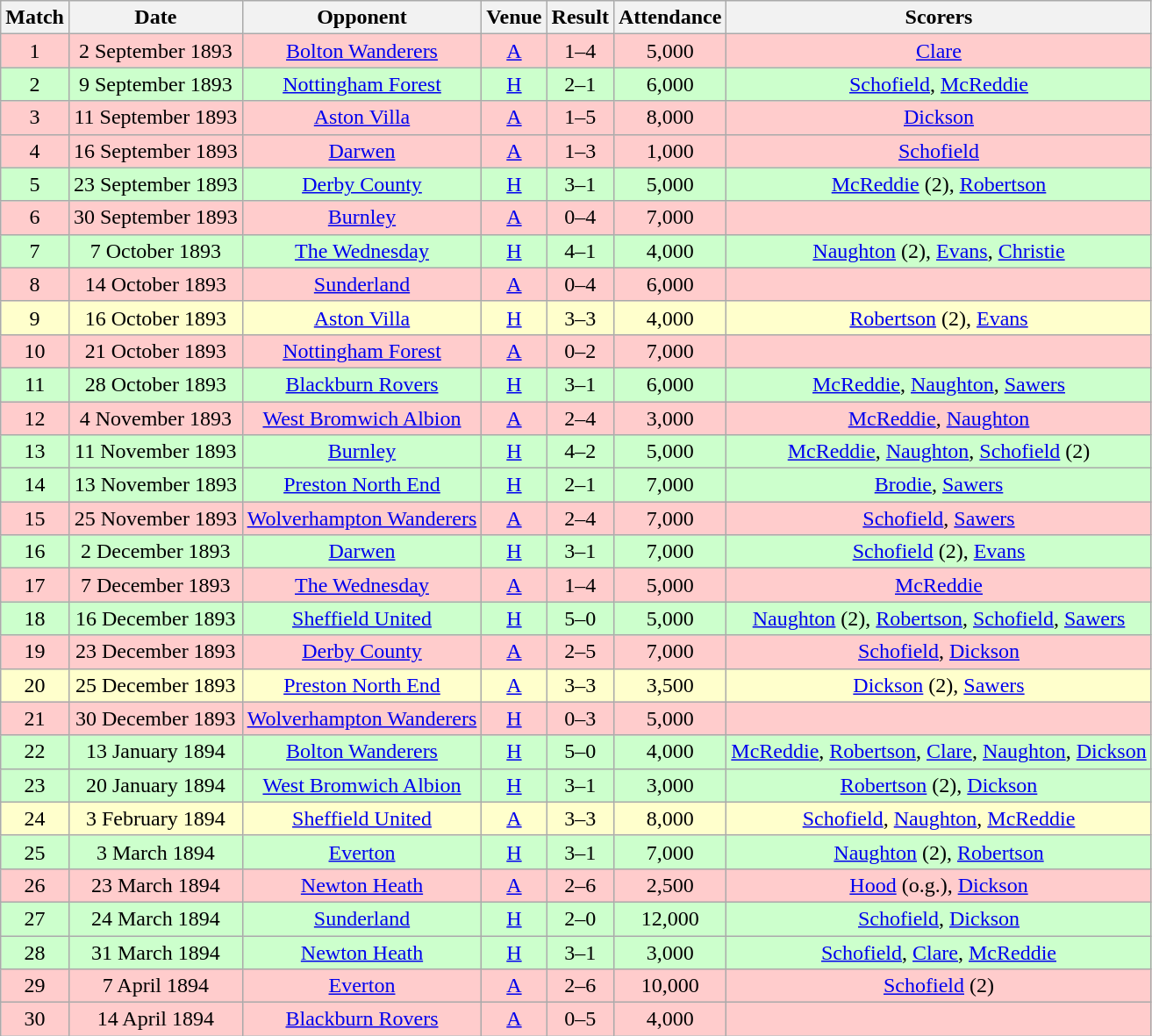<table class="wikitable" style="font-size:100%; text-align:center">
<tr>
<th>Match</th>
<th>Date</th>
<th>Opponent</th>
<th>Venue</th>
<th>Result</th>
<th>Attendance</th>
<th>Scorers</th>
</tr>
<tr style="background-color: #FFCCCC;">
<td>1</td>
<td>2 September 1893</td>
<td><a href='#'>Bolton Wanderers</a></td>
<td><a href='#'>A</a></td>
<td>1–4</td>
<td>5,000</td>
<td><a href='#'>Clare</a></td>
</tr>
<tr style="background-color: #CCFFCC;">
<td>2</td>
<td>9 September 1893</td>
<td><a href='#'>Nottingham Forest</a></td>
<td><a href='#'>H</a></td>
<td>2–1</td>
<td>6,000</td>
<td><a href='#'>Schofield</a>, <a href='#'>McReddie</a></td>
</tr>
<tr style="background-color: #FFCCCC;">
<td>3</td>
<td>11 September 1893</td>
<td><a href='#'>Aston Villa</a></td>
<td><a href='#'>A</a></td>
<td>1–5</td>
<td>8,000</td>
<td><a href='#'>Dickson</a></td>
</tr>
<tr style="background-color: #FFCCCC;">
<td>4</td>
<td>16 September 1893</td>
<td><a href='#'>Darwen</a></td>
<td><a href='#'>A</a></td>
<td>1–3</td>
<td>1,000</td>
<td><a href='#'>Schofield</a></td>
</tr>
<tr style="background-color: #CCFFCC;">
<td>5</td>
<td>23 September 1893</td>
<td><a href='#'>Derby County</a></td>
<td><a href='#'>H</a></td>
<td>3–1</td>
<td>5,000</td>
<td><a href='#'>McReddie</a> (2), <a href='#'>Robertson</a></td>
</tr>
<tr style="background-color: #FFCCCC;">
<td>6</td>
<td>30 September 1893</td>
<td><a href='#'>Burnley</a></td>
<td><a href='#'>A</a></td>
<td>0–4</td>
<td>7,000</td>
<td></td>
</tr>
<tr style="background-color: #CCFFCC;">
<td>7</td>
<td>7 October 1893</td>
<td><a href='#'>The Wednesday</a></td>
<td><a href='#'>H</a></td>
<td>4–1</td>
<td>4,000</td>
<td><a href='#'>Naughton</a> (2), <a href='#'>Evans</a>, <a href='#'>Christie</a></td>
</tr>
<tr style="background-color: #FFCCCC;">
<td>8</td>
<td>14 October 1893</td>
<td><a href='#'>Sunderland</a></td>
<td><a href='#'>A</a></td>
<td>0–4</td>
<td>6,000</td>
<td></td>
</tr>
<tr style="background-color: #FFFFCC;">
<td>9</td>
<td>16 October 1893</td>
<td><a href='#'>Aston Villa</a></td>
<td><a href='#'>H</a></td>
<td>3–3</td>
<td>4,000</td>
<td><a href='#'>Robertson</a> (2), <a href='#'>Evans</a></td>
</tr>
<tr style="background-color: #FFCCCC;">
<td>10</td>
<td>21 October 1893</td>
<td><a href='#'>Nottingham Forest</a></td>
<td><a href='#'>A</a></td>
<td>0–2</td>
<td>7,000</td>
<td></td>
</tr>
<tr style="background-color: #CCFFCC;">
<td>11</td>
<td>28 October 1893</td>
<td><a href='#'>Blackburn Rovers</a></td>
<td><a href='#'>H</a></td>
<td>3–1</td>
<td>6,000</td>
<td><a href='#'>McReddie</a>, <a href='#'>Naughton</a>, <a href='#'>Sawers</a></td>
</tr>
<tr style="background-color: #FFCCCC;">
<td>12</td>
<td>4 November 1893</td>
<td><a href='#'>West Bromwich Albion</a></td>
<td><a href='#'>A</a></td>
<td>2–4</td>
<td>3,000</td>
<td><a href='#'>McReddie</a>, <a href='#'>Naughton</a></td>
</tr>
<tr style="background-color: #CCFFCC;">
<td>13</td>
<td>11 November 1893</td>
<td><a href='#'>Burnley</a></td>
<td><a href='#'>H</a></td>
<td>4–2</td>
<td>5,000</td>
<td><a href='#'>McReddie</a>, <a href='#'>Naughton</a>, <a href='#'>Schofield</a> (2)</td>
</tr>
<tr style="background-color: #CCFFCC;">
<td>14</td>
<td>13 November 1893</td>
<td><a href='#'>Preston North End</a></td>
<td><a href='#'>H</a></td>
<td>2–1</td>
<td>7,000</td>
<td><a href='#'>Brodie</a>, <a href='#'>Sawers</a></td>
</tr>
<tr style="background-color: #FFCCCC;">
<td>15</td>
<td>25 November 1893</td>
<td><a href='#'>Wolverhampton Wanderers</a></td>
<td><a href='#'>A</a></td>
<td>2–4</td>
<td>7,000</td>
<td><a href='#'>Schofield</a>, <a href='#'>Sawers</a></td>
</tr>
<tr style="background-color: #CCFFCC;">
<td>16</td>
<td>2 December 1893</td>
<td><a href='#'>Darwen</a></td>
<td><a href='#'>H</a></td>
<td>3–1</td>
<td>7,000</td>
<td><a href='#'>Schofield</a> (2), <a href='#'>Evans</a></td>
</tr>
<tr style="background-color: #FFCCCC;">
<td>17</td>
<td>7 December 1893</td>
<td><a href='#'>The Wednesday</a></td>
<td><a href='#'>A</a></td>
<td>1–4</td>
<td>5,000</td>
<td><a href='#'>McReddie</a></td>
</tr>
<tr style="background-color: #CCFFCC;">
<td>18</td>
<td>16 December 1893</td>
<td><a href='#'>Sheffield United</a></td>
<td><a href='#'>H</a></td>
<td>5–0</td>
<td>5,000</td>
<td><a href='#'>Naughton</a> (2), <a href='#'>Robertson</a>, <a href='#'>Schofield</a>, <a href='#'>Sawers</a></td>
</tr>
<tr style="background-color: #FFCCCC;">
<td>19</td>
<td>23 December 1893</td>
<td><a href='#'>Derby County</a></td>
<td><a href='#'>A</a></td>
<td>2–5</td>
<td>7,000</td>
<td><a href='#'>Schofield</a>, <a href='#'>Dickson</a></td>
</tr>
<tr style="background-color: #FFFFCC;">
<td>20</td>
<td>25 December 1893</td>
<td><a href='#'>Preston North End</a></td>
<td><a href='#'>A</a></td>
<td>3–3</td>
<td>3,500</td>
<td><a href='#'>Dickson</a> (2), <a href='#'>Sawers</a></td>
</tr>
<tr style="background-color: #FFCCCC;">
<td>21</td>
<td>30 December 1893</td>
<td><a href='#'>Wolverhampton Wanderers</a></td>
<td><a href='#'>H</a></td>
<td>0–3</td>
<td>5,000</td>
<td></td>
</tr>
<tr style="background-color: #CCFFCC;">
<td>22</td>
<td>13 January 1894</td>
<td><a href='#'>Bolton Wanderers</a></td>
<td><a href='#'>H</a></td>
<td>5–0</td>
<td>4,000</td>
<td><a href='#'>McReddie</a>, <a href='#'>Robertson</a>, <a href='#'>Clare</a>, <a href='#'>Naughton</a>, <a href='#'>Dickson</a></td>
</tr>
<tr style="background-color: #CCFFCC;">
<td>23</td>
<td>20 January 1894</td>
<td><a href='#'>West Bromwich Albion</a></td>
<td><a href='#'>H</a></td>
<td>3–1</td>
<td>3,000</td>
<td><a href='#'>Robertson</a> (2), <a href='#'>Dickson</a></td>
</tr>
<tr style="background-color: #FFFFCC;">
<td>24</td>
<td>3 February 1894</td>
<td><a href='#'>Sheffield United</a></td>
<td><a href='#'>A</a></td>
<td>3–3</td>
<td>8,000</td>
<td><a href='#'>Schofield</a>, <a href='#'>Naughton</a>, <a href='#'>McReddie</a></td>
</tr>
<tr style="background-color: #CCFFCC;">
<td>25</td>
<td>3 March 1894</td>
<td><a href='#'>Everton</a></td>
<td><a href='#'>H</a></td>
<td>3–1</td>
<td>7,000</td>
<td><a href='#'>Naughton</a> (2), <a href='#'>Robertson</a></td>
</tr>
<tr style="background-color: #FFCCCC;">
<td>26</td>
<td>23 March 1894</td>
<td><a href='#'>Newton Heath</a></td>
<td><a href='#'>A</a></td>
<td>2–6</td>
<td>2,500</td>
<td><a href='#'>Hood</a> (o.g.), <a href='#'>Dickson</a></td>
</tr>
<tr style="background-color: #CCFFCC;">
<td>27</td>
<td>24 March 1894</td>
<td><a href='#'>Sunderland</a></td>
<td><a href='#'>H</a></td>
<td>2–0</td>
<td>12,000</td>
<td><a href='#'>Schofield</a>, <a href='#'>Dickson</a></td>
</tr>
<tr style="background-color: #CCFFCC;">
<td>28</td>
<td>31 March 1894</td>
<td><a href='#'>Newton Heath</a></td>
<td><a href='#'>H</a></td>
<td>3–1</td>
<td>3,000</td>
<td><a href='#'>Schofield</a>, <a href='#'>Clare</a>, <a href='#'>McReddie</a></td>
</tr>
<tr style="background-color: #FFCCCC;">
<td>29</td>
<td>7 April 1894</td>
<td><a href='#'>Everton</a></td>
<td><a href='#'>A</a></td>
<td>2–6</td>
<td>10,000</td>
<td><a href='#'>Schofield</a> (2)</td>
</tr>
<tr style="background-color: #FFCCCC;">
<td>30</td>
<td>14 April 1894</td>
<td><a href='#'>Blackburn Rovers</a></td>
<td><a href='#'>A</a></td>
<td>0–5</td>
<td>4,000</td>
<td></td>
</tr>
</table>
